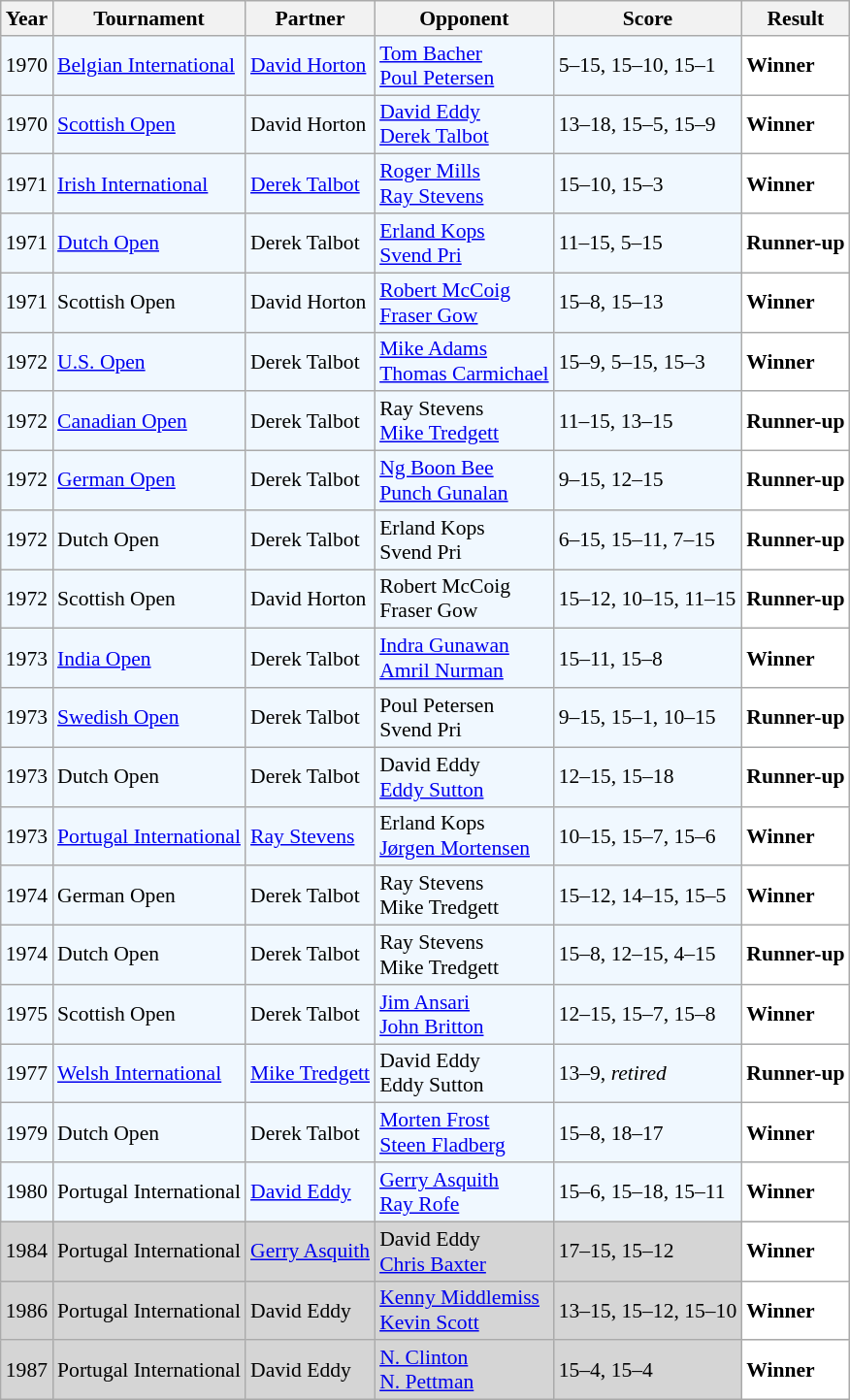<table class="sortable wikitable" style="font-size: 90%;">
<tr>
<th>Year</th>
<th>Tournament</th>
<th>Partner</th>
<th>Opponent</th>
<th>Score</th>
<th>Result</th>
</tr>
<tr style="background:#f0f8ff;">
<td align="center">1970</td>
<td align="left"><a href='#'>Belgian International</a></td>
<td align="left"> <a href='#'>David Horton</a></td>
<td align="left"> <a href='#'>Tom Bacher</a><br> <a href='#'>Poul Petersen</a></td>
<td align="left">5–15, 15–10, 15–1</td>
<td style="text-align:left; background:white"> <strong>Winner</strong></td>
</tr>
<tr style="background:#f0f8ff;">
<td align="center">1970</td>
<td align="left"><a href='#'>Scottish Open</a></td>
<td align="left"> David Horton</td>
<td align="left"> <a href='#'>David Eddy</a><br> <a href='#'>Derek Talbot</a></td>
<td align="left">13–18, 15–5, 15–9</td>
<td style="text-align:left; background:white"> <strong>Winner</strong></td>
</tr>
<tr style="background:#f0f8ff;">
<td align="center">1971</td>
<td align="left"><a href='#'>Irish International</a></td>
<td align="left"> <a href='#'>Derek Talbot</a></td>
<td align="left"> <a href='#'>Roger Mills</a><br> <a href='#'>Ray Stevens</a></td>
<td align="left">15–10, 15–3</td>
<td style="text-align:left; background:white"> <strong>Winner</strong></td>
</tr>
<tr style="background:#f0f8ff;">
<td align="center">1971</td>
<td align="left"><a href='#'>Dutch Open</a></td>
<td align="left"> Derek Talbot</td>
<td align="left"> <a href='#'>Erland Kops</a><br> <a href='#'>Svend Pri</a></td>
<td align="left">11–15, 5–15</td>
<td style="text-align:left; background:white"> <strong>Runner-up</strong></td>
</tr>
<tr style="background:#f0f8ff;">
<td align="center">1971</td>
<td align="left">Scottish Open</td>
<td align="left"> David Horton</td>
<td align="left"> <a href='#'>Robert McCoig</a><br> <a href='#'>Fraser Gow</a></td>
<td align="left">15–8, 15–13</td>
<td style="text-align:left; background:white"> <strong>Winner</strong></td>
</tr>
<tr style="background:#f0f8ff;">
<td align="center">1972</td>
<td align="left"><a href='#'>U.S. Open</a></td>
<td align="left"> Derek Talbot</td>
<td align="left"> <a href='#'>Mike Adams</a><br> <a href='#'>Thomas Carmichael</a></td>
<td align="left">15–9, 5–15, 15–3</td>
<td style="text-align:left; background:white"> <strong>Winner</strong></td>
</tr>
<tr style="background:#f0f8ff;">
<td align="center">1972</td>
<td align="left"><a href='#'>Canadian Open</a></td>
<td align="left"> Derek Talbot</td>
<td align="left"> Ray Stevens<br> <a href='#'>Mike Tredgett</a></td>
<td align="left">11–15, 13–15</td>
<td style="text-align:left; background:white"> <strong>Runner-up</strong></td>
</tr>
<tr style="background:#f0f8ff;">
<td align="center">1972</td>
<td align="left"><a href='#'>German Open</a></td>
<td align="left"> Derek Talbot</td>
<td align="left"> <a href='#'>Ng Boon Bee</a><br> <a href='#'>Punch Gunalan</a></td>
<td align="left">9–15, 12–15</td>
<td style="text-align:left; background:white"> <strong>Runner-up</strong></td>
</tr>
<tr style="background:#f0f8ff;">
<td align="center">1972</td>
<td align="left">Dutch Open</td>
<td align="left"> Derek Talbot</td>
<td align="left"> Erland Kops<br> Svend Pri</td>
<td align="left">6–15, 15–11, 7–15</td>
<td style="text-align:left; background:white"> <strong>Runner-up</strong></td>
</tr>
<tr style="background:#f0f8ff;">
<td align="center">1972</td>
<td align="left">Scottish Open</td>
<td align="left"> David Horton</td>
<td align="left"> Robert McCoig<br> Fraser Gow</td>
<td align="left">15–12, 10–15, 11–15</td>
<td style="text-align:left; background:white"> <strong>Runner-up</strong></td>
</tr>
<tr style="background:#f0f8ff;">
<td align="center">1973</td>
<td align="left"><a href='#'>India Open</a></td>
<td align="left"> Derek Talbot</td>
<td align="left"> <a href='#'>Indra Gunawan</a><br> <a href='#'>Amril Nurman</a></td>
<td align="left">15–11, 15–8</td>
<td style="text-align:left; background:white"> <strong>Winner</strong></td>
</tr>
<tr style="background:#f0f8ff;">
<td align="center">1973</td>
<td align="left"><a href='#'>Swedish Open</a></td>
<td align="left"> Derek Talbot</td>
<td align="left"> Poul Petersen<br> Svend Pri</td>
<td align="left">9–15, 15–1, 10–15</td>
<td style="text-align:left; background:white"> <strong>Runner-up</strong></td>
</tr>
<tr style="background:#f0f8ff;">
<td align="center">1973</td>
<td align="left">Dutch Open</td>
<td align="left"> Derek Talbot</td>
<td align="left"> David Eddy<br> <a href='#'>Eddy Sutton</a></td>
<td align="left">12–15, 15–18</td>
<td style="text-align:left; background:white"> <strong>Runner-up</strong></td>
</tr>
<tr style="background:#f0f8ff;">
<td align="center">1973</td>
<td align="left"><a href='#'>Portugal International</a></td>
<td align="left"> <a href='#'>Ray Stevens</a></td>
<td align="left"> Erland Kops<br> <a href='#'>Jørgen Mortensen</a></td>
<td align="left">10–15, 15–7, 15–6</td>
<td style="text-align:left; background:white"> <strong>Winner</strong></td>
</tr>
<tr style="background:#f0f8ff;">
<td align="center">1974</td>
<td align="left">German Open</td>
<td align="left"> Derek Talbot</td>
<td align="left"> Ray Stevens<br> Mike Tredgett</td>
<td align="left">15–12, 14–15, 15–5</td>
<td style="text-align:left; background:white"> <strong>Winner</strong></td>
</tr>
<tr style="background:#f0f8ff;">
<td align="center">1974</td>
<td align="left">Dutch Open</td>
<td align="left"> Derek Talbot</td>
<td align="left"> Ray Stevens<br> Mike Tredgett</td>
<td align="left">15–8, 12–15, 4–15</td>
<td style="text-align:left; background:white"> <strong>Runner-up</strong></td>
</tr>
<tr style="background:#f0f8ff;">
<td align="center">1975</td>
<td align="left">Scottish Open</td>
<td align="left"> Derek Talbot</td>
<td align="left"> <a href='#'>Jim Ansari</a><br> <a href='#'>John Britton</a></td>
<td align="left">12–15, 15–7, 15–8</td>
<td style="text-align:left; background:white"> <strong>Winner</strong></td>
</tr>
<tr style="background:#f0f8ff;">
<td align="center">1977</td>
<td align="left"><a href='#'>Welsh International</a></td>
<td align="left"> <a href='#'>Mike Tredgett</a></td>
<td align="left"> David Eddy<br> Eddy Sutton</td>
<td align="left">13–9, <em>retired</em></td>
<td style="text-align:left; background:white"> <strong>Runner-up</strong></td>
</tr>
<tr style="background:#f0f8ff;">
<td align="center">1979</td>
<td align="left">Dutch Open</td>
<td align="left"> Derek Talbot</td>
<td align="left"> <a href='#'>Morten Frost</a><br> <a href='#'>Steen Fladberg</a></td>
<td align="left">15–8, 18–17</td>
<td style="text-align:left; background:white"> <strong>Winner</strong></td>
</tr>
<tr style="background:#f0f8ff;">
<td align="center">1980</td>
<td align="left">Portugal International</td>
<td align="left"> <a href='#'>David Eddy</a></td>
<td align="left"> <a href='#'>Gerry Asquith</a><br> <a href='#'>Ray Rofe</a></td>
<td align="left">15–6, 15–18, 15–11</td>
<td style="text-align:left; background:white"> <strong>Winner</strong></td>
</tr>
<tr style="background:#D5D5D5;">
<td align="center">1984</td>
<td align="left">Portugal International</td>
<td align="left"> <a href='#'>Gerry Asquith</a></td>
<td align="left"> David Eddy<br> <a href='#'>Chris Baxter</a></td>
<td align="left">17–15, 15–12</td>
<td style="text-align:left; background:white"> <strong>Winner</strong></td>
</tr>
<tr style="background:#D5D5D5;">
<td align="center">1986</td>
<td align="left">Portugal International</td>
<td align="left"> David Eddy</td>
<td align="left"> <a href='#'>Kenny Middlemiss</a><br> <a href='#'>Kevin Scott</a></td>
<td align="left">13–15, 15–12, 15–10</td>
<td style="text-align:left; background:white"> <strong>Winner</strong></td>
</tr>
<tr style="background:#D5D5D5;">
<td align="center">1987</td>
<td align="left">Portugal International</td>
<td align="left"> David Eddy</td>
<td align="left"> <a href='#'>N. Clinton</a><br> <a href='#'>N. Pettman</a></td>
<td align="left">15–4, 15–4</td>
<td style="text-align:left; background:white"> <strong>Winner</strong></td>
</tr>
</table>
